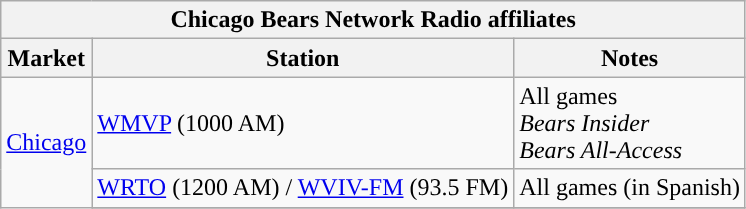<table class="wikitable">
<tr>
<th colspan="3"><strong>Chicago Bears Network Radio affiliates</strong></th>
</tr>
<tr>
<th>Market</th>
<th>Station</th>
<th>Notes</th>
</tr>
<tr>
<td rowspan="3"><a href='#'>Chicago</a></td>
<td><a href='#'>WMVP</a> (1000 AM)</td>
<td>All games<br><em>Bears Insider</em><br><em>Bears All-Access</em></td>
</tr>
<tr>
<td><a href='#'>WRTO</a> (1200 AM) / <a href='#'>WVIV-FM</a> (93.5 FM)</td>
<td>All games (in Spanish)</td>
</tr>
<tr>
</tr>
</table>
